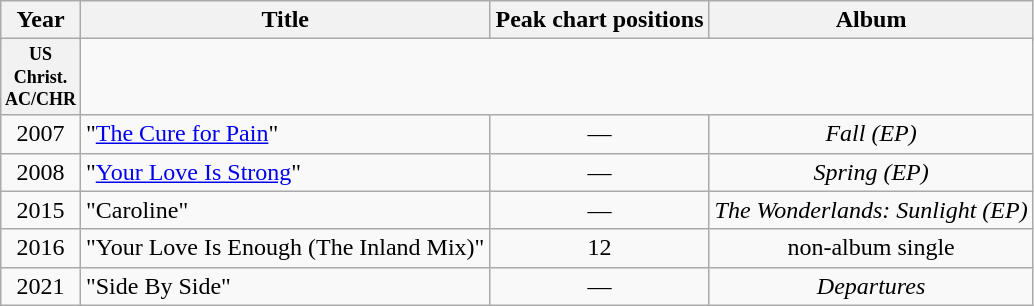<table class="wikitable" style="text-align:center;">
<tr>
<th rowspan="2">Year</th>
<th rowspan="2">Title</th>
<th scope="col" colspan="1">Peak chart positions</th>
<th rowspan="2">Album</th>
</tr>
<tr>
</tr>
<tr style="font-size:smaller;">
<th style="width:3em; font-size:90%">US<br>Christ.<br>AC/CHR<br></th>
</tr>
<tr>
<td>2007</td>
<td align="left">"<a href='#'>The Cure for Pain</a>"</td>
<td>—</td>
<td><em>Fall (EP)</em></td>
</tr>
<tr>
<td>2008</td>
<td align="left">"<a href='#'>Your Love Is Strong</a>"</td>
<td>—</td>
<td><em>Spring (EP)</em></td>
</tr>
<tr>
<td>2015</td>
<td align="left">"Caroline"</td>
<td>—</td>
<td><em>The Wonderlands: Sunlight (EP)</em></td>
</tr>
<tr>
<td>2016</td>
<td align="left">"Your Love Is Enough (The Inland Mix)"<br></td>
<td>12<br></td>
<td>non-album single</td>
</tr>
<tr>
<td>2021</td>
<td align="left">"Side By Side"<br></td>
<td>—</td>
<td><em>Departures</em></td>
</tr>
</table>
